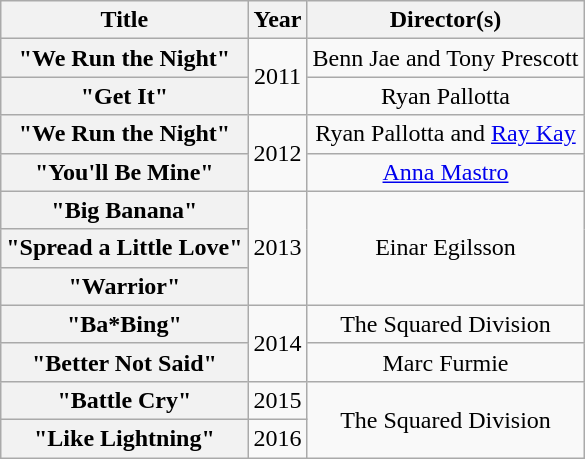<table class="wikitable plainrowheaders" style="text-align:center;" border="1">
<tr>
<th scope="col">Title</th>
<th scope="col">Year</th>
<th scope="col">Director(s)</th>
</tr>
<tr>
<th scope="row">"We Run the Night"</th>
<td rowspan="2">2011</td>
<td>Benn Jae and Tony Prescott</td>
</tr>
<tr>
<th scope="row">"Get It"</th>
<td>Ryan Pallotta</td>
</tr>
<tr>
<th scope="row">"We Run the Night"<br></th>
<td rowspan="2">2012</td>
<td>Ryan Pallotta and <a href='#'>Ray Kay</a></td>
</tr>
<tr>
<th scope="row">"You'll Be Mine"<br></th>
<td><a href='#'>Anna Mastro</a></td>
</tr>
<tr>
<th scope="row">"Big Banana"<br></th>
<td rowspan="3">2013</td>
<td rowspan="3">Einar Egilsson</td>
</tr>
<tr>
<th scope="row">"Spread a Little Love"</th>
</tr>
<tr>
<th scope="row">"Warrior"</th>
</tr>
<tr>
<th scope="row">"Ba*Bing"</th>
<td rowspan="2">2014</td>
<td>The Squared Division</td>
</tr>
<tr>
<th scope="row">"Better Not Said"</th>
<td>Marc Furmie</td>
</tr>
<tr>
<th scope="row">"Battle Cry"<br></th>
<td>2015</td>
<td rowspan="2">The Squared Division</td>
</tr>
<tr>
<th scope="row">"Like Lightning"<br></th>
<td>2016</td>
</tr>
</table>
